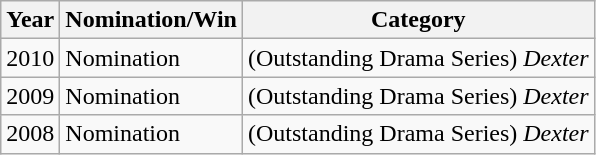<table class="wikitable">
<tr>
<th>Year</th>
<th>Nomination/Win</th>
<th>Category</th>
</tr>
<tr>
<td>2010</td>
<td>Nomination</td>
<td>(Outstanding Drama Series) <em>Dexter</em></td>
</tr>
<tr>
<td>2009</td>
<td>Nomination</td>
<td>(Outstanding Drama Series) <em>Dexter</em></td>
</tr>
<tr>
<td>2008</td>
<td>Nomination</td>
<td>(Outstanding Drama Series) <em>Dexter</em></td>
</tr>
</table>
